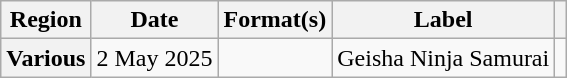<table class="wikitable plainrowheaders">
<tr>
<th scope="col">Region</th>
<th scope="col">Date</th>
<th scope="col">Format(s)</th>
<th scope="col">Label</th>
<th scope="col"></th>
</tr>
<tr>
<th scope="row">Various</th>
<td>2 May 2025</td>
<td></td>
<td>Geisha Ninja Samurai</td>
<td></td>
</tr>
</table>
